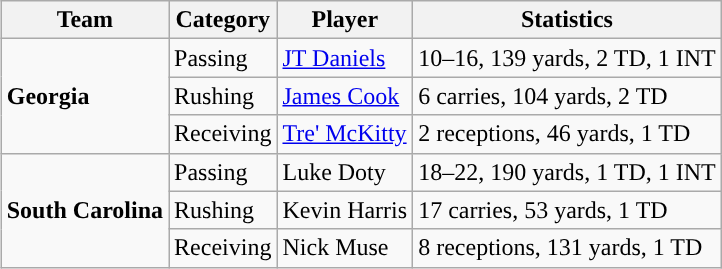<table class="wikitable" style="float: right;">
<tr>
<th>Team</th>
<th>Category</th>
<th>Player</th>
<th>Statistics</th>
</tr>
<tr>
<td rowspan=3><strong>Georgia</strong></td>
<td>Passing</td>
<td><a href='#'>JT Daniels</a></td>
<td>10–16, 139 yards, 2 TD, 1 INT</td>
</tr>
<tr>
<td>Rushing</td>
<td><a href='#'>James Cook</a></td>
<td>6 carries, 104 yards, 2 TD</td>
</tr>
<tr>
<td>Receiving</td>
<td><a href='#'>Tre' McKitty</a></td>
<td>2 receptions, 46 yards, 1 TD</td>
</tr>
<tr>
<td rowspan=3><strong>South Carolina</strong></td>
<td>Passing</td>
<td>Luke Doty</td>
<td>18–22, 190 yards, 1 TD, 1 INT</td>
</tr>
<tr>
<td>Rushing</td>
<td>Kevin Harris</td>
<td>17 carries, 53 yards, 1 TD</td>
</tr>
<tr>
<td>Receiving</td>
<td>Nick Muse</td>
<td>8 receptions, 131 yards, 1 TD</td>
</tr>
</table>
